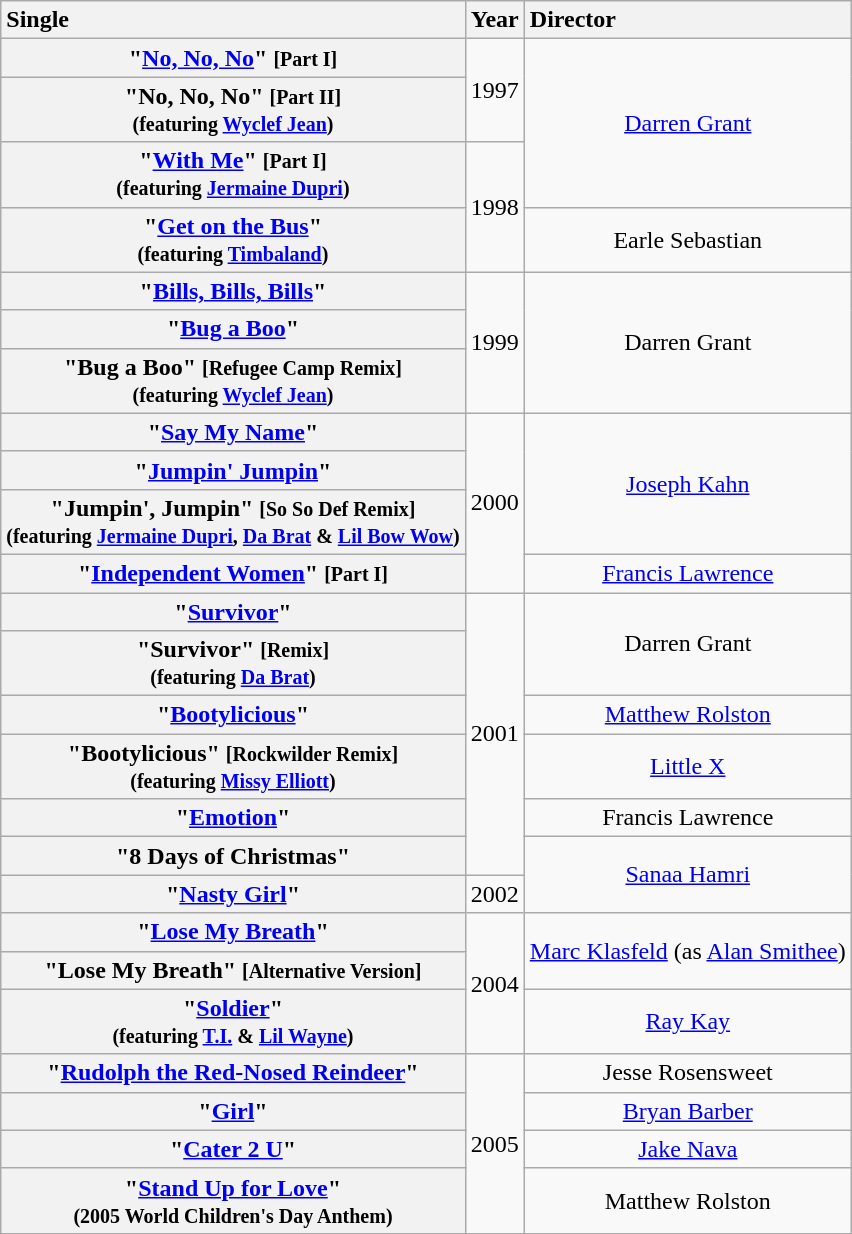<table class="wikitable plainrowheaders" style="text-align:center;">
<tr>
<th style="text-align:left;">Single</th>
<th style="text-align:left;">Year</th>
<th style="text-align:left;">Director</th>
</tr>
<tr>
<th scope="row">"<a href='#'>No, No, No</a>" <small>[Part I]</small></th>
<td rowspan="2">1997</td>
<td rowspan="3"><a href='#'>Darren Grant</a></td>
</tr>
<tr>
<th scope="row">"No, No, No" <small>[Part II]<br>(featuring <a href='#'>Wyclef Jean</a>)</small></th>
</tr>
<tr>
<th scope="row">"<a href='#'>With Me</a>" <small>[Part I]<br>(featuring <a href='#'>Jermaine Dupri</a>)</small></th>
<td rowspan="2">1998</td>
</tr>
<tr>
<th scope="row">"<a href='#'>Get on the Bus</a>"<br><small>(featuring <a href='#'>Timbaland</a>)</small></th>
<td>Earle Sebastian</td>
</tr>
<tr>
<th scope="row">"<a href='#'>Bills, Bills, Bills</a>"</th>
<td style="text-align:center;" rowspan="3">1999</td>
<td rowspan="3">Darren Grant</td>
</tr>
<tr>
<th scope="row">"<a href='#'>Bug a Boo</a>"</th>
</tr>
<tr>
<th scope="row">"Bug a Boo" <small>[Refugee Camp Remix]<br>(featuring <a href='#'>Wyclef Jean</a>)</small></th>
</tr>
<tr>
<th scope="row">"<a href='#'>Say My Name</a>"</th>
<td style="text-align:center;" rowspan="4">2000</td>
<td rowspan="3"><a href='#'>Joseph Kahn</a></td>
</tr>
<tr>
<th scope="row">"<a href='#'>Jumpin' Jumpin</a>"</th>
</tr>
<tr>
<th scope="row">"Jumpin', Jumpin" <small>[So So Def Remix]<br>(featuring <a href='#'>Jermaine Dupri</a>, <a href='#'>Da Brat</a> & <a href='#'>Lil Bow Wow</a>)</small></th>
</tr>
<tr>
<th scope="row">"<a href='#'>Independent Women</a>" <small>[Part I]</small></th>
<td><a href='#'>Francis Lawrence</a></td>
</tr>
<tr>
<th scope="row">"<a href='#'>Survivor</a>"</th>
<td style="text-align:center;" rowspan="6">2001</td>
<td rowspan="2">Darren Grant</td>
</tr>
<tr>
<th scope="row">"Survivor" <small>[Remix]<br>(featuring <a href='#'>Da Brat</a>)</small></th>
</tr>
<tr>
<th scope="row">"<a href='#'>Bootylicious</a>"</th>
<td><a href='#'>Matthew Rolston</a></td>
</tr>
<tr>
<th scope="row">"Bootylicious" <small>[Rockwilder Remix]<br>(featuring <a href='#'>Missy Elliott</a>)</small></th>
<td><a href='#'>Little X</a></td>
</tr>
<tr>
<th scope="row">"<a href='#'>Emotion</a>"</th>
<td>Francis Lawrence</td>
</tr>
<tr>
<th scope="row">"8 Days of Christmas"</th>
<td rowspan="2"><a href='#'>Sanaa Hamri</a></td>
</tr>
<tr>
<th scope="row">"<a href='#'>Nasty Girl</a>"</th>
<td style="text-align:center;">2002</td>
</tr>
<tr>
<th scope="row">"<a href='#'>Lose My Breath</a>"</th>
<td style="text-align:center;" rowspan="3">2004</td>
<td rowspan="2"><a href='#'>Marc Klasfeld</a> (as <a href='#'>Alan Smithee</a>)</td>
</tr>
<tr>
<th scope="row">"Lose My Breath" <small>[Alternative Version]</small></th>
</tr>
<tr>
<th scope="row">"<a href='#'>Soldier</a>"<br><small>(featuring <a href='#'>T.I.</a> & <a href='#'>Lil Wayne</a>)</small></th>
<td><a href='#'>Ray Kay</a></td>
</tr>
<tr>
<th scope="row">"<a href='#'>Rudolph the Red-Nosed Reindeer</a>"</th>
<td style="text-align:center;" rowspan="4">2005</td>
<td>Jesse Rosensweet</td>
</tr>
<tr>
<th scope="row">"<a href='#'>Girl</a>"</th>
<td><a href='#'>Bryan Barber</a></td>
</tr>
<tr>
<th scope="row">"<a href='#'>Cater 2 U</a>"</th>
<td><a href='#'>Jake Nava</a></td>
</tr>
<tr>
<th scope="row">"<a href='#'>Stand Up for Love</a>"<br><small>(2005 World Children's Day Anthem)</small></th>
<td>Matthew Rolston</td>
</tr>
</table>
